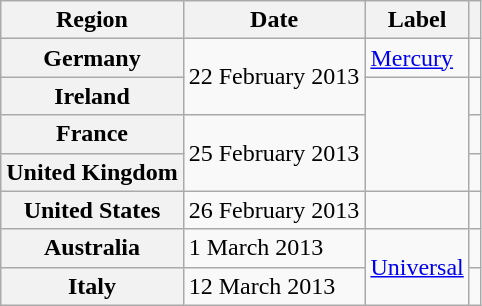<table class="wikitable plainrowheaders">
<tr>
<th scope="col">Region</th>
<th scope="col">Date</th>
<th scope="col">Label</th>
<th scope="col"></th>
</tr>
<tr>
<th scope="row">Germany</th>
<td rowspan="2">22 February 2013</td>
<td><a href='#'>Mercury</a></td>
<td align="center"></td>
</tr>
<tr>
<th scope="row">Ireland</th>
<td rowspan="3"></td>
<td align="center"></td>
</tr>
<tr>
<th scope="row">France</th>
<td rowspan="2">25 February 2013</td>
<td align="center"></td>
</tr>
<tr>
<th scope="row">United Kingdom</th>
<td align="center"></td>
</tr>
<tr>
<th scope="row">United States</th>
<td>26 February 2013</td>
<td></td>
<td align="center"></td>
</tr>
<tr>
<th scope="row">Australia</th>
<td>1 March 2013</td>
<td rowspan="2"><a href='#'>Universal</a></td>
<td align="center"></td>
</tr>
<tr>
<th scope="row">Italy</th>
<td>12 March 2013</td>
<td align="center"></td>
</tr>
</table>
